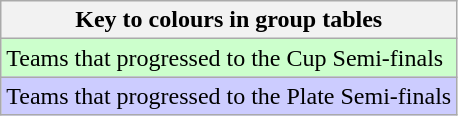<table class="wikitable">
<tr>
<th>Key to colours in group tables</th>
</tr>
<tr bgcolor=#ccffcc>
<td>Teams that progressed to the Cup Semi-finals</td>
</tr>
<tr bgcolor=#ccccff>
<td>Teams that progressed to the Plate Semi-finals</td>
</tr>
</table>
